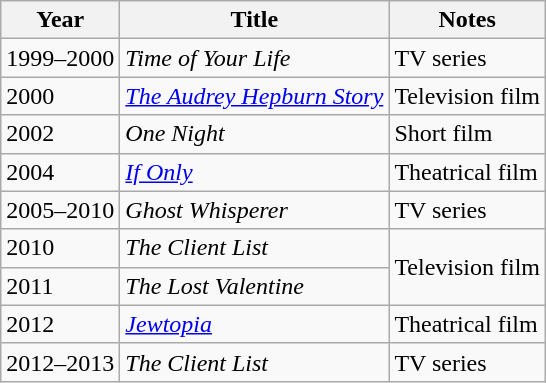<table class="wikitable sortable">
<tr>
<th>Year</th>
<th>Title</th>
<th class="unsortable">Notes</th>
</tr>
<tr>
<td>1999–2000</td>
<td><em>Time of Your Life</em></td>
<td>TV series</td>
</tr>
<tr>
<td>2000</td>
<td><em><a href='#'>The Audrey Hepburn Story</a></em></td>
<td>Television film</td>
</tr>
<tr>
<td>2002</td>
<td><em>One Night</em></td>
<td>Short film</td>
</tr>
<tr>
<td>2004</td>
<td><em><a href='#'>If Only</a></em></td>
<td>Theatrical film</td>
</tr>
<tr>
<td>2005–2010</td>
<td><em>Ghost Whisperer</em></td>
<td>TV series</td>
</tr>
<tr>
<td>2010</td>
<td><em>The Client List</em></td>
<td rowspan=2>Television film</td>
</tr>
<tr>
<td>2011</td>
<td><em>The Lost Valentine</em></td>
</tr>
<tr>
<td>2012</td>
<td><em><a href='#'>Jewtopia</a></em></td>
<td>Theatrical film</td>
</tr>
<tr>
<td>2012–2013</td>
<td><em>The Client List</em></td>
<td>TV series</td>
</tr>
</table>
